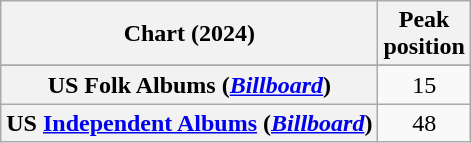<table class="wikitable sortable plainrowheaders" style="text-align:center">
<tr>
<th scope="col">Chart (2024)</th>
<th scope="col">Peak<br>position</th>
</tr>
<tr>
</tr>
<tr>
</tr>
<tr>
</tr>
<tr>
</tr>
<tr>
</tr>
<tr>
<th scope="row">US Folk Albums (<em><a href='#'>Billboard</a></em>)</th>
<td>15</td>
</tr>
<tr>
<th scope="row">US <a href='#'>Independent Albums</a> (<em><a href='#'>Billboard</a></em>)</th>
<td>48</td>
</tr>
</table>
